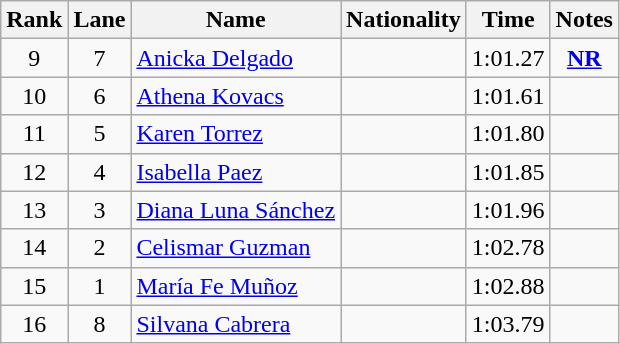<table class="wikitable sortable" style="text-align:center">
<tr>
<th>Rank</th>
<th>Lane</th>
<th>Name</th>
<th>Nationality</th>
<th>Time</th>
<th>Notes</th>
</tr>
<tr>
<td>9</td>
<td>7</td>
<td align=left><a href='#'>Anicka Delgado</a></td>
<td align=left></td>
<td>1:01.27</td>
<td><strong><a href='#'>NR</a></strong></td>
</tr>
<tr>
<td>10</td>
<td>6</td>
<td align=left><a href='#'>Athena Kovacs</a></td>
<td align=left></td>
<td>1:01.61</td>
<td></td>
</tr>
<tr>
<td>11</td>
<td>5</td>
<td align=left><a href='#'>Karen Torrez</a></td>
<td align=left></td>
<td>1:01.80</td>
<td></td>
</tr>
<tr>
<td>12</td>
<td>4</td>
<td align=left><a href='#'>Isabella Paez</a></td>
<td align=left></td>
<td>1:01.85</td>
<td></td>
</tr>
<tr>
<td>13</td>
<td>3</td>
<td align=left><a href='#'>Diana Luna Sánchez</a></td>
<td align=left></td>
<td>1:01.96</td>
<td></td>
</tr>
<tr>
<td>14</td>
<td>2</td>
<td align=left><a href='#'>Celismar Guzman</a></td>
<td align=left></td>
<td>1:02.78</td>
<td></td>
</tr>
<tr>
<td>15</td>
<td>1</td>
<td align=left><a href='#'>María Fe Muñoz</a></td>
<td align=left></td>
<td>1:02.88</td>
<td></td>
</tr>
<tr>
<td>16</td>
<td>8</td>
<td align=left><a href='#'>Silvana Cabrera</a></td>
<td align=left></td>
<td>1:03.79</td>
<td></td>
</tr>
</table>
